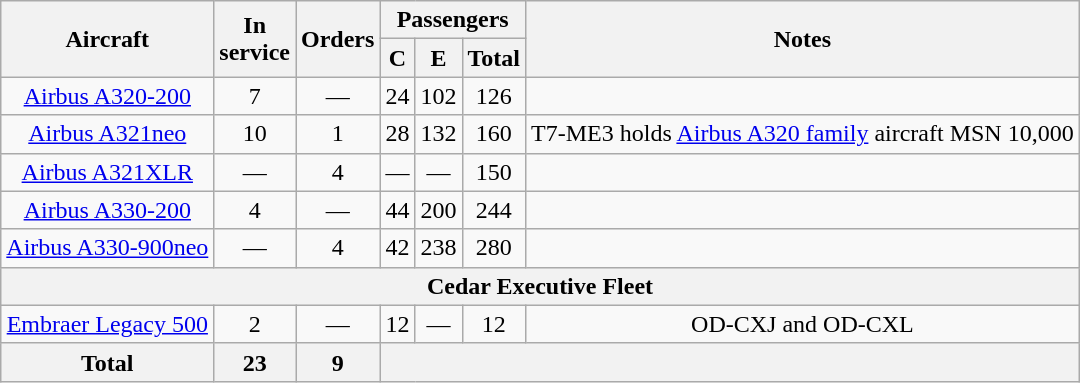<table class="wikitable" style="border-collapse:collapse;text-align:center;margin:auto;">
<tr>
<th rowspan="2">Aircraft</th>
<th rowspan="2" style="width:25px;">In service</th>
<th rowspan="2" style="width:25px;">Orders</th>
<th colspan="3">Passengers</th>
<th rowspan="2">Notes</th>
</tr>
<tr>
<th><abbr>C</abbr></th>
<th><abbr>E</abbr></th>
<th>Total</th>
</tr>
<tr>
<td><a href='#'>Airbus A320-200</a></td>
<td>7</td>
<td>—</td>
<td>24</td>
<td>102</td>
<td>126</td>
<td></td>
</tr>
<tr>
<td><a href='#'>Airbus A321neo</a></td>
<td>10</td>
<td>1</td>
<td>28</td>
<td>132</td>
<td>160</td>
<td>T7-ME3 holds <a href='#'>Airbus A320 family</a> aircraft MSN 10,000</td>
</tr>
<tr>
<td><a href='#'>Airbus A321XLR</a></td>
<td>—</td>
<td>4</td>
<td>—</td>
<td>—</td>
<td>150</td>
<td></td>
</tr>
<tr>
<td><a href='#'>Airbus A330-200</a></td>
<td>4</td>
<td>—</td>
<td>44</td>
<td>200</td>
<td>244</td>
<td></td>
</tr>
<tr>
<td><a href='#'>Airbus A330-900neo</a></td>
<td>—</td>
<td>4</td>
<td>42</td>
<td>238</td>
<td>280</td>
<td></td>
</tr>
<tr>
<th colspan="9">Cedar Executive Fleet</th>
</tr>
<tr>
<td><a href='#'>Embraer Legacy 500</a></td>
<td>2</td>
<td>—</td>
<td>12</td>
<td>—</td>
<td>12</td>
<td>OD-CXJ and OD-CXL</td>
</tr>
<tr>
<th>Total</th>
<th>23</th>
<th>9</th>
<th colspan="5"></th>
</tr>
</table>
